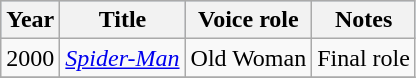<table class="wikitable">
<tr style="background:#b0c4de; text-aligb:center;">
<th>Year</th>
<th>Title</th>
<th>Voice role</th>
<th>Notes</th>
</tr>
<tr>
<td>2000</td>
<td><em><a href='#'>Spider-Man</a></em></td>
<td>Old Woman</td>
<td>Final role</td>
</tr>
<tr>
</tr>
</table>
